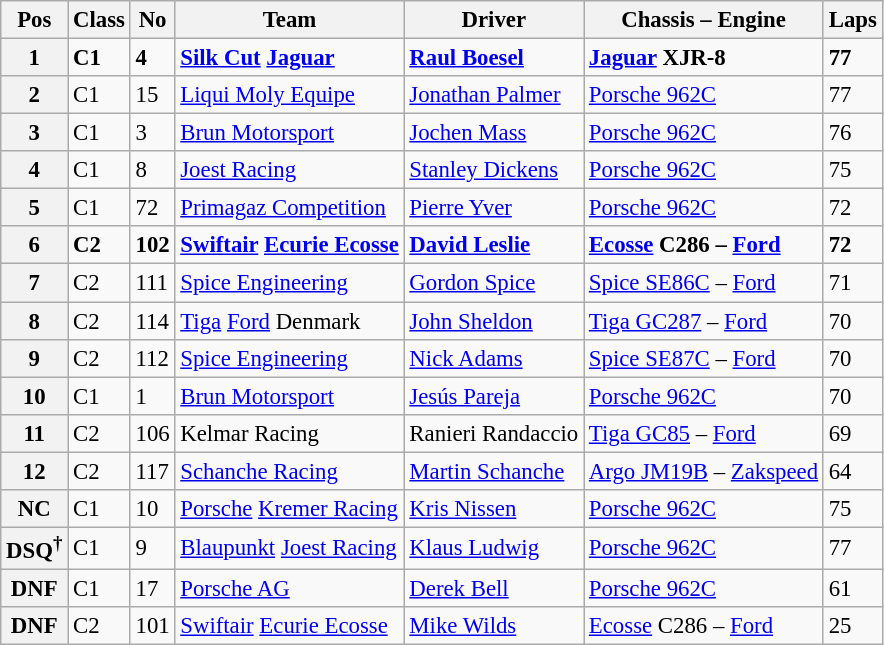<table class="wikitable" style="font-size: 95%;">
<tr>
<th>Pos</th>
<th>Class</th>
<th>No</th>
<th>Team</th>
<th>Driver</th>
<th>Chassis – Engine</th>
<th>Laps</th>
</tr>
<tr style="font-weight:bold">
<th>1</th>
<td>C1</td>
<td>4</td>
<td> <a href='#'>Silk Cut</a> <a href='#'>Jaguar</a></td>
<td> <a href='#'>Raul Boesel</a></td>
<td><a href='#'>Jaguar</a> XJR-8</td>
<td>77</td>
</tr>
<tr>
<th>2</th>
<td>C1</td>
<td>15</td>
<td> <a href='#'>Liqui Moly Equipe</a></td>
<td> <a href='#'>Jonathan Palmer</a></td>
<td><a href='#'>Porsche 962C</a></td>
<td>77</td>
</tr>
<tr>
<th>3</th>
<td>C1</td>
<td>3</td>
<td> <a href='#'>Brun Motorsport</a></td>
<td> <a href='#'>Jochen Mass</a></td>
<td><a href='#'>Porsche 962C</a></td>
<td>76</td>
</tr>
<tr>
<th>4</th>
<td>C1</td>
<td>8</td>
<td> <a href='#'>Joest Racing</a></td>
<td> <a href='#'>Stanley Dickens</a></td>
<td><a href='#'>Porsche 962C</a></td>
<td>75</td>
</tr>
<tr>
<th>5</th>
<td>C1</td>
<td>72</td>
<td> <a href='#'>Primagaz Competition</a></td>
<td> <a href='#'>Pierre Yver</a></td>
<td><a href='#'>Porsche 962C</a></td>
<td>72</td>
</tr>
<tr style="font-weight:bold">
<th>6</th>
<td>C2</td>
<td>102</td>
<td> <a href='#'>Swiftair</a> <a href='#'>Ecurie Ecosse</a></td>
<td> <a href='#'>David Leslie</a></td>
<td><a href='#'>Ecosse</a> C286 – <a href='#'>Ford</a></td>
<td>72</td>
</tr>
<tr>
<th>7</th>
<td>C2</td>
<td>111</td>
<td> <a href='#'>Spice Engineering</a></td>
<td> <a href='#'>Gordon Spice</a></td>
<td><a href='#'>Spice SE86C</a> – <a href='#'>Ford</a></td>
<td>71</td>
</tr>
<tr>
<th>8</th>
<td>C2</td>
<td>114</td>
<td> <a href='#'>Tiga</a> <a href='#'>Ford</a> Denmark</td>
<td> <a href='#'>John Sheldon</a></td>
<td><a href='#'>Tiga GC287</a> – <a href='#'>Ford</a></td>
<td>70</td>
</tr>
<tr>
<th>9</th>
<td>C2</td>
<td>112</td>
<td> <a href='#'>Spice Engineering</a></td>
<td> <a href='#'>Nick Adams</a></td>
<td><a href='#'>Spice SE87C</a> – <a href='#'>Ford</a></td>
<td>70</td>
</tr>
<tr>
<th>10</th>
<td>C1</td>
<td>1</td>
<td> <a href='#'>Brun Motorsport</a></td>
<td> <a href='#'>Jesús Pareja</a></td>
<td><a href='#'>Porsche 962C</a></td>
<td>70</td>
</tr>
<tr>
<th>11</th>
<td>C2</td>
<td>106</td>
<td> Kelmar Racing</td>
<td> Ranieri Randaccio</td>
<td><a href='#'>Tiga GC85</a> – <a href='#'>Ford</a></td>
<td>69</td>
</tr>
<tr>
<th>12</th>
<td>C2</td>
<td>117</td>
<td> <a href='#'>Schanche Racing</a></td>
<td> <a href='#'>Martin Schanche</a></td>
<td><a href='#'>Argo JM19B</a> – <a href='#'>Zakspeed</a></td>
<td>64</td>
</tr>
<tr>
<th>NC</th>
<td>C1</td>
<td>10</td>
<td> <a href='#'>Porsche</a> <a href='#'>Kremer Racing</a></td>
<td> <a href='#'>Kris Nissen</a></td>
<td><a href='#'>Porsche 962C</a></td>
<td>75</td>
</tr>
<tr>
<th>DSQ<sup>†</sup></th>
<td>C1</td>
<td>9</td>
<td> <a href='#'>Blaupunkt</a> <a href='#'>Joest Racing</a></td>
<td> <a href='#'>Klaus Ludwig</a></td>
<td><a href='#'>Porsche 962C</a></td>
<td>77</td>
</tr>
<tr>
<th>DNF</th>
<td>C1</td>
<td>17</td>
<td> <a href='#'>Porsche AG</a></td>
<td> <a href='#'>Derek Bell</a></td>
<td><a href='#'>Porsche 962C</a></td>
<td>61</td>
</tr>
<tr>
<th>DNF</th>
<td>C2</td>
<td>101</td>
<td> <a href='#'>Swiftair</a> <a href='#'>Ecurie Ecosse</a></td>
<td> <a href='#'>Mike Wilds</a></td>
<td><a href='#'>Ecosse</a> C286 – <a href='#'>Ford</a></td>
<td>25</td>
</tr>
</table>
